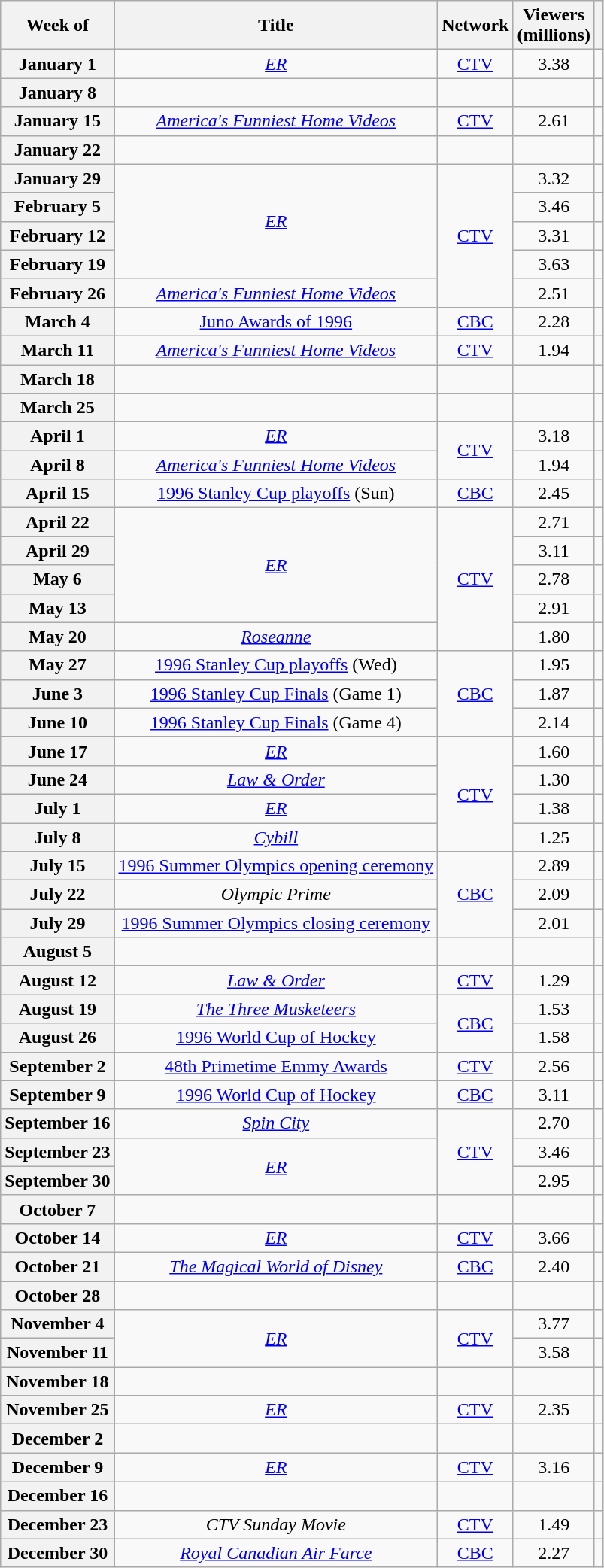<table class="wikitable sortable plainrowheaders" style="text-align: center; display: inline-table;">
<tr>
<th scope="col">Week of</th>
<th scope="col">Title</th>
<th scope="col">Network</th>
<th scope="col">Viewers<br>(millions)</th>
<th scope="col" class="unsortable"></th>
</tr>
<tr>
<th scope="row">January 1</th>
<td><em><a href='#'>ER</a></em></td>
<td><a href='#'>CTV</a></td>
<td>3.38</td>
<td></td>
</tr>
<tr>
<th scope="row">January 8</th>
<td></td>
<td></td>
<td></td>
<td></td>
</tr>
<tr>
<th scope="row">January 15</th>
<td><em><a href='#'>America's Funniest Home Videos</a></em></td>
<td><a href='#'>CTV</a></td>
<td>2.61</td>
<td></td>
</tr>
<tr>
<th scope="row">January 22</th>
<td></td>
<td></td>
<td></td>
<td></td>
</tr>
<tr>
<th scope="row">January 29</th>
<td rowspan="4"><em><a href='#'>ER</a></em></td>
<td rowspan="5"><a href='#'>CTV</a></td>
<td>3.32</td>
<td></td>
</tr>
<tr>
<th scope="row">February 5</th>
<td>3.46</td>
<td></td>
</tr>
<tr>
<th scope="row">February 12</th>
<td>3.31</td>
<td></td>
</tr>
<tr>
<th scope="row">February 19</th>
<td>3.63</td>
<td></td>
</tr>
<tr>
<th scope="row">February 26</th>
<td><em><a href='#'>America's Funniest Home Videos</a></em></td>
<td>2.51</td>
<td></td>
</tr>
<tr>
<th scope="row">March 4</th>
<td><a href='#'>Juno Awards of 1996</a></td>
<td><a href='#'>CBC</a></td>
<td>2.28</td>
<td></td>
</tr>
<tr>
<th scope="row">March 11</th>
<td><em><a href='#'>America's Funniest Home Videos</a></em></td>
<td><a href='#'>CTV</a></td>
<td>1.94</td>
<td></td>
</tr>
<tr>
<th scope="row">March 18</th>
<td></td>
<td></td>
<td></td>
<td></td>
</tr>
<tr>
<th scope="row">March 25</th>
<td></td>
<td></td>
<td></td>
<td></td>
</tr>
<tr>
<th scope="row">April 1</th>
<td><em><a href='#'>ER</a></em></td>
<td rowspan="2"><a href='#'>CTV</a></td>
<td>3.18</td>
<td></td>
</tr>
<tr>
<th scope="row">April 8</th>
<td><em><a href='#'>America's Funniest Home Videos</a></em></td>
<td>1.94</td>
<td></td>
</tr>
<tr>
<th scope="row">April 15</th>
<td><a href='#'>1996 Stanley Cup playoffs</a> (Sun)</td>
<td><a href='#'>CBC</a></td>
<td>2.45</td>
<td></td>
</tr>
<tr>
<th scope="row">April 22</th>
<td rowspan="4"><em><a href='#'>ER</a></em></td>
<td rowspan="5"><a href='#'>CTV</a></td>
<td>2.71</td>
<td></td>
</tr>
<tr>
<th scope="row">April 29</th>
<td>3.11</td>
<td></td>
</tr>
<tr>
<th scope="row">May 6</th>
<td>2.78</td>
<td></td>
</tr>
<tr>
<th scope="row">May 13</th>
<td>2.91</td>
<td></td>
</tr>
<tr>
<th scope="row">May 20</th>
<td><em><a href='#'>Roseanne</a></em></td>
<td>1.80</td>
<td></td>
</tr>
<tr>
<th scope="row">May 27</th>
<td><a href='#'>1996  Stanley Cup playoffs</a> (Wed)</td>
<td rowspan="3"><a href='#'>CBC</a></td>
<td>1.95</td>
<td></td>
</tr>
<tr>
<th scope="row">June 3</th>
<td><a href='#'>1996  Stanley Cup Finals</a> (Game 1)</td>
<td>1.87</td>
<td></td>
</tr>
<tr>
<th scope="row">June 10</th>
<td><a href='#'>1996  Stanley Cup Finals</a> (Game 4)</td>
<td>2.14</td>
<td></td>
</tr>
<tr>
<th scope="row">June 17</th>
<td><em><a href='#'>ER</a></em></td>
<td rowspan="4"><a href='#'>CTV</a></td>
<td>1.60</td>
<td></td>
</tr>
<tr>
<th scope="row">June 24</th>
<td><em><a href='#'>Law & Order</a></em></td>
<td>1.30</td>
<td></td>
</tr>
<tr>
<th scope="row">July 1</th>
<td><em><a href='#'>ER</a></em></td>
<td>1.38</td>
<td></td>
</tr>
<tr>
<th scope="row">July 8</th>
<td><em><a href='#'>Cybill</a></em></td>
<td>1.25</td>
<td></td>
</tr>
<tr>
<th scope="row">July 15</th>
<td><a href='#'>1996 Summer Olympics opening ceremony</a></td>
<td rowspan="3"><a href='#'>CBC</a></td>
<td>2.89</td>
<td></td>
</tr>
<tr>
<th scope="row">July 22</th>
<td><em>Olympic Prime</em></td>
<td>2.09</td>
<td></td>
</tr>
<tr>
<th scope="row">July 29</th>
<td><a href='#'>1996 Summer Olympics closing ceremony</a></td>
<td>2.01</td>
<td></td>
</tr>
<tr>
<th scope="row">August 5</th>
<td></td>
<td></td>
<td></td>
<td></td>
</tr>
<tr>
<th scope="row">August 12</th>
<td><em><a href='#'>Law & Order</a></em></td>
<td><a href='#'>CTV</a></td>
<td>1.29</td>
<td></td>
</tr>
<tr>
<th scope="row">August 19</th>
<td><em><a href='#'>The Three Musketeers</a></em></td>
<td rowspan="2"><a href='#'>CBC</a></td>
<td>1.53</td>
<td></td>
</tr>
<tr>
<th scope="row">August 26</th>
<td><a href='#'>1996 World Cup of Hockey</a></td>
<td>1.58</td>
<td></td>
</tr>
<tr>
<th scope="row">September 2</th>
<td><a href='#'>48th Primetime Emmy Awards</a></td>
<td><a href='#'>CTV</a></td>
<td>2.56</td>
<td></td>
</tr>
<tr>
<th scope="row">September 9</th>
<td><a href='#'>1996 World Cup of Hockey</a></td>
<td><a href='#'>CBC</a></td>
<td>3.11</td>
<td></td>
</tr>
<tr>
<th scope="row">September 16</th>
<td><em><a href='#'>Spin City</a></em></td>
<td rowspan="3"><a href='#'>CTV</a></td>
<td>2.70</td>
<td></td>
</tr>
<tr>
<th scope="row">September 23</th>
<td rowspan="2"><em><a href='#'>ER</a></em></td>
<td>3.46</td>
<td></td>
</tr>
<tr>
<th scope="row">September 30</th>
<td>2.95</td>
<td></td>
</tr>
<tr>
<th scope="row">October 7</th>
<td></td>
<td></td>
<td></td>
<td></td>
</tr>
<tr>
<th scope="row">October 14</th>
<td><em><a href='#'>ER</a></em></td>
<td><a href='#'>CTV</a></td>
<td>3.66</td>
<td></td>
</tr>
<tr>
<th scope="row">October 21</th>
<td><em><a href='#'>The Magical World of Disney</a></em></td>
<td><a href='#'>CBC</a></td>
<td>2.40</td>
<td></td>
</tr>
<tr>
<th scope="row">October 28</th>
<td></td>
<td></td>
<td></td>
<td></td>
</tr>
<tr>
<th scope="row">November 4</th>
<td rowspan="2"><em><a href='#'>ER</a></em></td>
<td rowspan="2"><a href='#'>CTV</a></td>
<td>3.77</td>
<td></td>
</tr>
<tr>
<th scope="row">November 11</th>
<td>3.58</td>
<td></td>
</tr>
<tr>
<th scope="row">November 18</th>
<td></td>
<td></td>
<td></td>
<td></td>
</tr>
<tr>
<th scope="row">November 25</th>
<td><em><a href='#'>ER</a></em></td>
<td><a href='#'>CTV</a></td>
<td>2.35</td>
<td></td>
</tr>
<tr>
<th scope="row">December 2</th>
<td></td>
<td></td>
<td></td>
<td></td>
</tr>
<tr>
<th scope="row">December 9</th>
<td><em><a href='#'>ER</a></em></td>
<td><a href='#'>CTV</a></td>
<td>3.16</td>
<td></td>
</tr>
<tr>
<th scope="row">December 16</th>
<td></td>
<td></td>
<td></td>
<td></td>
</tr>
<tr>
<th scope="row">December 23</th>
<td><em>CTV Sunday Movie</em></td>
<td><a href='#'>CTV</a></td>
<td>1.49</td>
<td></td>
</tr>
<tr>
<th scope="row">December 30</th>
<td><em><a href='#'>Royal Canadian Air Farce</a></em></td>
<td><a href='#'>CBC</a></td>
<td>2.27</td>
<td></td>
</tr>
</table>
